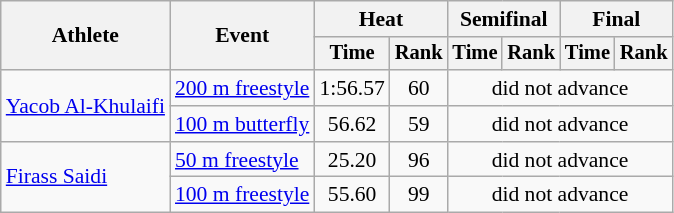<table class="wikitable" style="text-align:center; font-size:90%">
<tr>
<th rowspan="2">Athlete</th>
<th rowspan="2">Event</th>
<th colspan="2">Heat</th>
<th colspan="2">Semifinal</th>
<th colspan="2">Final</th>
</tr>
<tr style="font-size:95%">
<th>Time</th>
<th>Rank</th>
<th>Time</th>
<th>Rank</th>
<th>Time</th>
<th>Rank</th>
</tr>
<tr>
<td align=left rowspan=2><a href='#'>Yacob Al-Khulaifi</a></td>
<td align=left><a href='#'>200 m freestyle</a></td>
<td>1:56.57</td>
<td>60</td>
<td colspan=4>did not advance</td>
</tr>
<tr>
<td align=left><a href='#'>100 m butterfly</a></td>
<td>56.62</td>
<td>59</td>
<td colspan=4>did not advance</td>
</tr>
<tr>
<td align=left rowspan=2><a href='#'>Firass Saidi</a></td>
<td align=left><a href='#'>50 m freestyle</a></td>
<td>25.20</td>
<td>96</td>
<td colspan=4>did not advance</td>
</tr>
<tr>
<td align=left><a href='#'>100 m freestyle</a></td>
<td>55.60</td>
<td>99</td>
<td colspan=4>did not advance</td>
</tr>
</table>
